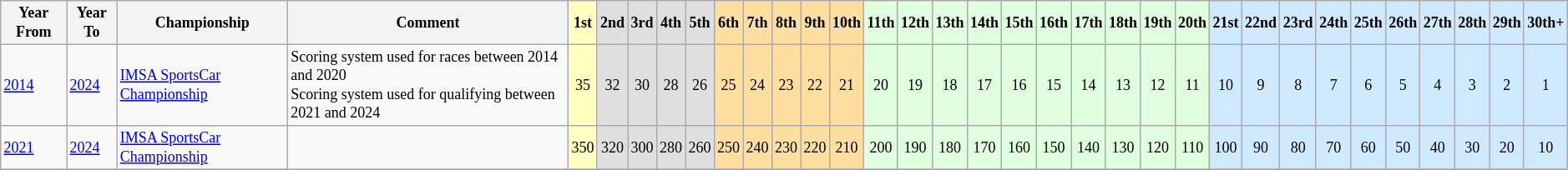<table border="2" cellpadding="2" cellspacing="0" style="margin:0 1em 0 0; background:#f9f9f9; border:1px #aaa solid; border-collapse:collapse; font-size:75%;">
<tr>
<th bgcolor=f2f3f4>Year From</th>
<th bgcolor=f2f3f4>Year To</th>
<th bgcolor=f2f3f4>Championship</th>
<th bgcolor=f2f3f4>Comment</th>
<td bgcolor=ffffbf align="center"><strong>1st</strong></td>
<td bgcolor=dfdfdf align="center"><strong>2nd</strong></td>
<td bgcolor=dfdfdf align="center"><strong>3rd</strong></td>
<td bgcolor=dfdfdf align="center"><strong>4th</strong></td>
<td bgcolor=dfdfdf align="center"><strong>5th</strong></td>
<td bgcolor=ffdf9f align="center"><strong>6th</strong></td>
<td bgcolor=ffdf9f align="center"><strong>7th</strong></td>
<td bgcolor=ffdf9f align="center"><strong>8th</strong></td>
<td bgcolor=ffdf9f align="center"><strong>9th</strong></td>
<td bgcolor=ffdf9f align="center"><strong>10th</strong></td>
<td bgcolor=dfffdf align="center"><strong>11th</strong></td>
<td bgcolor=dfffdf align="center"><strong>12th</strong></td>
<td bgcolor=dfffdf align="center"><strong>13th</strong></td>
<td bgcolor=dfffdf align="center"><strong>14th</strong></td>
<td bgcolor=dfffdf align="center"><strong>15th</strong></td>
<td bgcolor=dfffdf align="center"><strong>16th</strong></td>
<td bgcolor=dfffdf align="center"><strong>17th</strong></td>
<td bgcolor=dfffdf align="center"><strong>18th</strong></td>
<td bgcolor=dfffdf align="center"><strong>19th</strong></td>
<td bgcolor=dfffdf align="center"><strong>20th</strong></td>
<td bgcolor=cfeaff align="center"><strong>21st</strong></td>
<td bgcolor=cfeaff align="center"><strong>22nd</strong></td>
<td bgcolor=cfeaff align="center"><strong>23rd</strong></td>
<td bgcolor=cfeaff align="center"><strong>24th</strong></td>
<td bgcolor=cfeaff align="center"><strong>25th</strong></td>
<td bgcolor=cfeaff align="center"><strong>26th</strong></td>
<td bgcolor=cfeaff align="center"><strong>27th</strong></td>
<td bgcolor=cfeaff align="center"><strong>28th</strong></td>
<td bgcolor=cfeaff align="center"><strong>29th</strong></td>
<td bgcolor=cfeaff align="center"><strong>30th+</strong></td>
</tr>
<tr>
<td><a href='#'>2014</a></td>
<td><a href='#'>2024</a></td>
<td><a href='#'>IMSA SportsCar Championship</a></td>
<td>Scoring system used for races between 2014 and 2020<br>Scoring system used for qualifying between 2021 and 2024</td>
<td bgcolor=ffffbf align="center">35</td>
<td bgcolor=dfdfdf align="center">32</td>
<td bgcolor=dfdfdf align="center">30</td>
<td bgcolor=dfdfdf align="center">28</td>
<td bgcolor=dfdfdf align="center">26</td>
<td bgcolor=ffdf9f align="center">25</td>
<td bgcolor=ffdf9f align="center">24</td>
<td bgcolor=ffdf9f align="center">23</td>
<td bgcolor=ffdf9f align="center">22</td>
<td bgcolor=ffdf9f align="center">21</td>
<td bgcolor=dfffdf align="center">20</td>
<td bgcolor=dfffdf align="center">19</td>
<td bgcolor=dfffdf align="center">18</td>
<td bgcolor=dfffdf align="center">17</td>
<td bgcolor=dfffdf align="center">16</td>
<td bgcolor=dfffdf align="center">15</td>
<td bgcolor=dfffdf align="center">14</td>
<td bgcolor=dfffdf align="center">13</td>
<td bgcolor=dfffdf align="center">12</td>
<td bgcolor=dfffdf align="center">11</td>
<td bgcolor=cfeaff align="center">10</td>
<td bgcolor=cfeaff align="center">9</td>
<td bgcolor=cfeaff align="center">8</td>
<td bgcolor=cfeaff align="center">7</td>
<td bgcolor=cfeaff align="center">6</td>
<td bgcolor=cfeaff align="center">5</td>
<td bgcolor=cfeaff align="center">4</td>
<td bgcolor=cfeaff align="center">3</td>
<td bgcolor=cfeaff align="center">2</td>
<td bgcolor=cfeaff align="center">1</td>
</tr>
<tr>
<td><a href='#'>2021</a></td>
<td><a href='#'>2024</a></td>
<td><a href='#'>IMSA SportsCar Championship</a></td>
<td></td>
<td bgcolor=ffffbf align="center">350</td>
<td bgcolor=dfdfdf align="center">320</td>
<td bgcolor=dfdfdf align="center">300</td>
<td bgcolor=dfdfdf align="center">280</td>
<td bgcolor=dfdfdf align="center">260</td>
<td bgcolor=ffdf9f align="center">250</td>
<td bgcolor=ffdf9f align="center">240</td>
<td bgcolor=ffdf9f align="center">230</td>
<td bgcolor=ffdf9f align="center">220</td>
<td bgcolor=ffdf9f align="center">210</td>
<td bgcolor=dfffdf align="center">200</td>
<td bgcolor=dfffdf align="center">190</td>
<td bgcolor=dfffdf align="center">180</td>
<td bgcolor=dfffdf align="center">170</td>
<td bgcolor=dfffdf align="center">160</td>
<td bgcolor=dfffdf align="center">150</td>
<td bgcolor=dfffdf align="center">140</td>
<td bgcolor=dfffdf align="center">130</td>
<td bgcolor=dfffdf align="center">120</td>
<td bgcolor=dfffdf align="center">110</td>
<td bgcolor=cfeaff align="center">100</td>
<td bgcolor=cfeaff align="center">90</td>
<td bgcolor=cfeaff align="center">80</td>
<td bgcolor=cfeaff align="center">70</td>
<td bgcolor=cfeaff align="center">60</td>
<td bgcolor=cfeaff align="center">50</td>
<td bgcolor=cfeaff align="center">40</td>
<td bgcolor=cfeaff align="center">30</td>
<td bgcolor=cfeaff align="center">20</td>
<td bgcolor=cfeaff align="center">10</td>
</tr>
<tr>
</tr>
</table>
